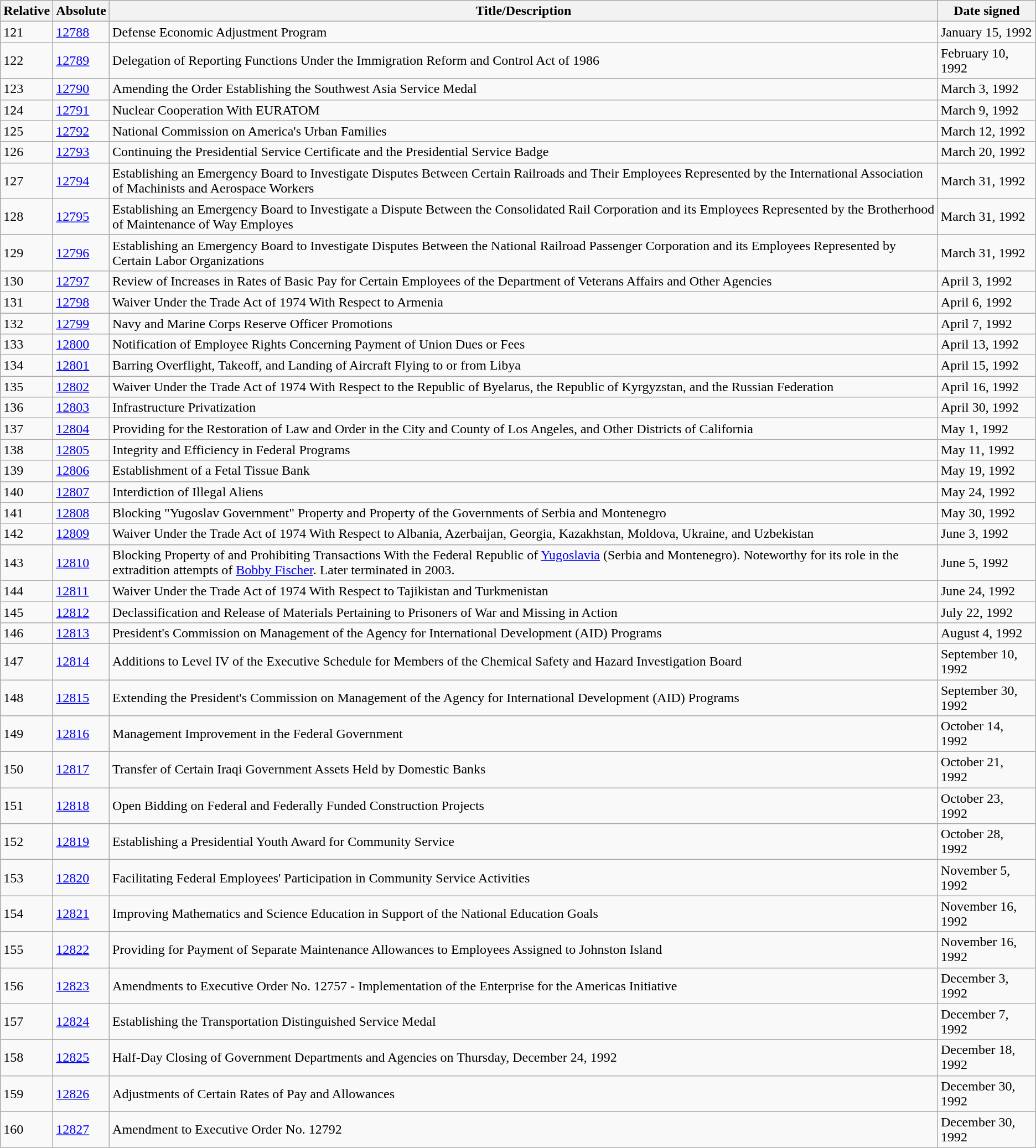<table class="wikitable">
<tr>
<th>Relative </th>
<th>Absolute </th>
<th>Title/Description</th>
<th>Date signed</th>
</tr>
<tr>
<td>121</td>
<td><a href='#'>12788</a></td>
<td>Defense Economic Adjustment Program</td>
<td>January 15, 1992</td>
</tr>
<tr>
<td>122</td>
<td><a href='#'>12789</a></td>
<td>Delegation of Reporting Functions Under the Immigration Reform and Control Act of 1986</td>
<td>February 10, 1992</td>
</tr>
<tr>
<td>123</td>
<td><a href='#'>12790</a></td>
<td>Amending the Order Establishing the Southwest Asia Service Medal</td>
<td>March 3, 1992</td>
</tr>
<tr>
<td>124</td>
<td><a href='#'>12791</a></td>
<td>Nuclear Cooperation With EURATOM</td>
<td>March 9, 1992</td>
</tr>
<tr>
<td>125</td>
<td><a href='#'>12792</a></td>
<td>National Commission on America's Urban Families</td>
<td>March 12, 1992</td>
</tr>
<tr>
<td>126</td>
<td><a href='#'>12793</a></td>
<td>Continuing the Presidential Service Certificate and the Presidential Service Badge</td>
<td>March 20, 1992</td>
</tr>
<tr>
<td>127</td>
<td><a href='#'>12794</a></td>
<td>Establishing an Emergency Board to Investigate Disputes Between Certain Railroads and Their Employees Represented by the International Association of Machinists and Aerospace Workers</td>
<td>March 31, 1992</td>
</tr>
<tr>
<td>128</td>
<td><a href='#'>12795</a></td>
<td>Establishing an Emergency Board to Investigate a Dispute Between the Consolidated Rail Corporation and its Employees Represented by the Brotherhood of Maintenance of Way Employes</td>
<td>March 31, 1992</td>
</tr>
<tr>
<td>129</td>
<td><a href='#'>12796</a></td>
<td>Establishing an Emergency Board to Investigate Disputes Between the National Railroad Passenger Corporation and its Employees Represented by Certain Labor Organizations</td>
<td>March 31, 1992</td>
</tr>
<tr>
<td>130</td>
<td><a href='#'>12797</a></td>
<td>Review of Increases in Rates of Basic Pay for Certain Employees of the Department of Veterans Affairs and Other Agencies</td>
<td>April 3, 1992</td>
</tr>
<tr>
<td>131</td>
<td><a href='#'>12798</a></td>
<td>Waiver Under the Trade Act of 1974 With Respect to Armenia</td>
<td>April 6, 1992</td>
</tr>
<tr>
<td>132</td>
<td><a href='#'>12799</a></td>
<td>Navy and Marine Corps Reserve Officer Promotions</td>
<td>April 7, 1992</td>
</tr>
<tr>
<td>133</td>
<td><a href='#'>12800</a></td>
<td>Notification of Employee Rights Concerning Payment of Union Dues or Fees</td>
<td>April 13, 1992</td>
</tr>
<tr>
<td>134</td>
<td><a href='#'>12801</a></td>
<td>Barring Overflight, Takeoff, and Landing of Aircraft Flying to or from Libya</td>
<td>April 15, 1992</td>
</tr>
<tr>
<td>135</td>
<td><a href='#'>12802</a></td>
<td>Waiver Under the Trade Act of 1974 With Respect to the Republic of Byelarus, the Republic of Kyrgyzstan, and the Russian Federation</td>
<td>April 16, 1992</td>
</tr>
<tr>
<td>136</td>
<td><a href='#'>12803</a></td>
<td>Infrastructure Privatization</td>
<td>April 30, 1992</td>
</tr>
<tr>
<td>137</td>
<td><a href='#'>12804</a></td>
<td>Providing for the Restoration of Law and Order in the City and County of Los Angeles, and Other Districts of California</td>
<td>May 1, 1992</td>
</tr>
<tr>
<td>138</td>
<td><a href='#'>12805</a></td>
<td>Integrity and Efficiency in Federal Programs</td>
<td>May 11, 1992</td>
</tr>
<tr>
<td>139</td>
<td><a href='#'>12806</a></td>
<td>Establishment of a Fetal Tissue Bank</td>
<td>May 19, 1992</td>
</tr>
<tr>
<td>140</td>
<td><a href='#'>12807</a></td>
<td>Interdiction of Illegal Aliens</td>
<td>May 24, 1992</td>
</tr>
<tr>
<td>141</td>
<td><a href='#'>12808</a></td>
<td>Blocking "Yugoslav Government" Property and Property of the Governments of Serbia and Montenegro</td>
<td>May 30, 1992</td>
</tr>
<tr>
<td>142</td>
<td><a href='#'>12809</a></td>
<td>Waiver Under the Trade Act of 1974 With Respect to Albania, Azerbaijan, Georgia, Kazakhstan, Moldova, Ukraine, and Uzbekistan</td>
<td>June 3, 1992</td>
</tr>
<tr>
<td>143</td>
<td><a href='#'>12810</a></td>
<td>Blocking Property of and Prohibiting Transactions With the Federal Republic of <a href='#'>Yugoslavia</a> (Serbia and Montenegro). Noteworthy for its role in the extradition attempts of <a href='#'>Bobby Fischer</a>. Later terminated in 2003.</td>
<td>June 5, 1992</td>
</tr>
<tr>
<td>144</td>
<td><a href='#'>12811</a></td>
<td>Waiver Under the Trade Act of 1974 With Respect to Tajikistan and Turkmenistan</td>
<td>June 24, 1992</td>
</tr>
<tr>
<td>145</td>
<td><a href='#'>12812</a></td>
<td>Declassification and Release of Materials Pertaining to Prisoners of War and Missing in Action</td>
<td>July 22, 1992</td>
</tr>
<tr>
<td>146</td>
<td><a href='#'>12813</a></td>
<td>President's Commission on Management of the Agency for International Development (AID) Programs</td>
<td>August 4, 1992</td>
</tr>
<tr>
<td>147</td>
<td><a href='#'>12814</a></td>
<td>Additions to Level IV of the Executive Schedule for Members of the Chemical Safety and Hazard Investigation Board</td>
<td>September 10, 1992</td>
</tr>
<tr>
<td>148</td>
<td><a href='#'>12815</a></td>
<td>Extending the President's Commission on Management of the Agency for International Development (AID) Programs</td>
<td>September 30, 1992</td>
</tr>
<tr>
<td>149</td>
<td><a href='#'>12816</a></td>
<td>Management Improvement in the Federal Government</td>
<td>October 14, 1992</td>
</tr>
<tr>
<td>150</td>
<td><a href='#'>12817</a></td>
<td>Transfer of Certain Iraqi Government Assets Held by Domestic Banks</td>
<td>October 21, 1992</td>
</tr>
<tr>
<td>151</td>
<td><a href='#'>12818</a></td>
<td>Open Bidding on Federal and Federally Funded Construction Projects</td>
<td>October 23, 1992</td>
</tr>
<tr>
<td>152</td>
<td><a href='#'>12819</a></td>
<td>Establishing a Presidential Youth Award for Community Service</td>
<td>October 28, 1992</td>
</tr>
<tr>
<td>153</td>
<td><a href='#'>12820</a></td>
<td>Facilitating Federal Employees' Participation in Community Service Activities</td>
<td>November 5, 1992</td>
</tr>
<tr>
<td>154</td>
<td><a href='#'>12821</a></td>
<td>Improving Mathematics and Science Education in Support of the National Education Goals</td>
<td>November 16, 1992</td>
</tr>
<tr>
<td>155</td>
<td><a href='#'>12822</a></td>
<td>Providing for Payment of Separate Maintenance Allowances to Employees Assigned to Johnston Island</td>
<td>November 16, 1992</td>
</tr>
<tr>
<td>156</td>
<td><a href='#'>12823</a></td>
<td>Amendments to Executive Order No. 12757 - Implementation of the Enterprise for the Americas Initiative</td>
<td>December 3, 1992</td>
</tr>
<tr>
<td>157</td>
<td><a href='#'>12824</a></td>
<td>Establishing the Transportation Distinguished Service Medal</td>
<td>December 7, 1992</td>
</tr>
<tr>
<td>158</td>
<td><a href='#'>12825</a></td>
<td>Half-Day Closing of Government Departments and Agencies on Thursday, December 24, 1992</td>
<td>December 18, 1992</td>
</tr>
<tr>
<td>159</td>
<td><a href='#'>12826</a></td>
<td>Adjustments of Certain Rates of Pay and Allowances</td>
<td>December 30, 1992</td>
</tr>
<tr>
<td>160</td>
<td><a href='#'>12827</a></td>
<td>Amendment to Executive Order No. 12792</td>
<td>December 30, 1992</td>
</tr>
</table>
